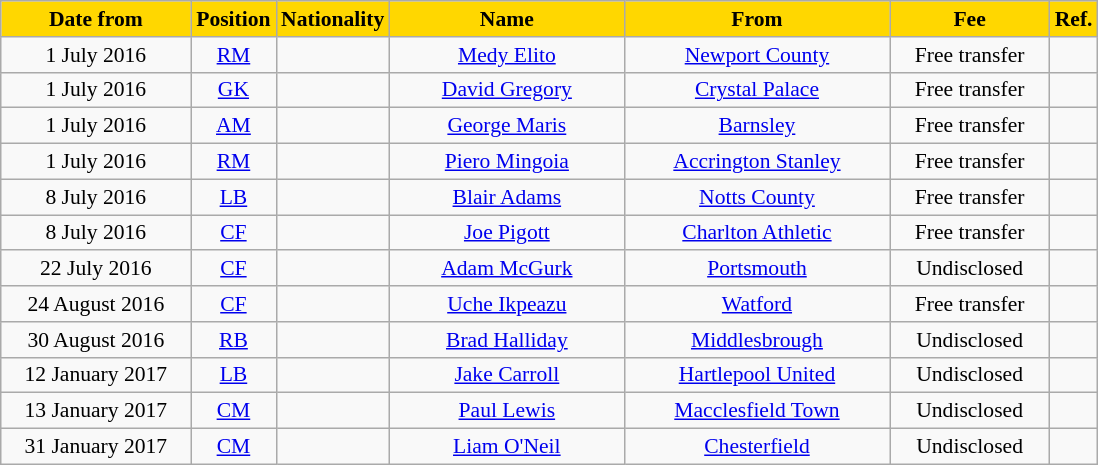<table class="wikitable"  style="text-align:center; font-size:90%; ">
<tr>
<th style="background:#FFD700; color:black; width:120px;">Date from</th>
<th style="background:#FFD700; color:black; width:50px;">Position</th>
<th style="background:#FFD700; color:black; width:50px;">Nationality</th>
<th style="background:#FFD700; color:black; width:150px;">Name</th>
<th style="background:#FFD700; color:black; width:170px;">From</th>
<th style="background:#FFD700; color:black; width:100px;">Fee</th>
<th style="background:#FFD700; color:black; width:25px;">Ref.</th>
</tr>
<tr>
<td>1 July 2016</td>
<td><a href='#'>RM</a></td>
<td></td>
<td><a href='#'>Medy Elito</a></td>
<td><a href='#'>Newport County</a></td>
<td>Free transfer</td>
<td></td>
</tr>
<tr>
<td>1 July 2016</td>
<td><a href='#'>GK</a></td>
<td></td>
<td><a href='#'>David Gregory</a></td>
<td><a href='#'>Crystal Palace</a></td>
<td>Free transfer</td>
<td></td>
</tr>
<tr>
<td>1 July 2016</td>
<td><a href='#'>AM</a></td>
<td></td>
<td><a href='#'>George Maris</a></td>
<td><a href='#'>Barnsley</a></td>
<td>Free transfer</td>
<td></td>
</tr>
<tr>
<td>1 July 2016</td>
<td><a href='#'>RM</a></td>
<td></td>
<td><a href='#'>Piero Mingoia</a></td>
<td><a href='#'>Accrington Stanley</a></td>
<td>Free transfer</td>
<td></td>
</tr>
<tr>
<td>8 July 2016</td>
<td><a href='#'>LB</a></td>
<td></td>
<td><a href='#'>Blair Adams</a></td>
<td><a href='#'>Notts County</a></td>
<td>Free transfer</td>
<td></td>
</tr>
<tr>
<td>8 July 2016</td>
<td><a href='#'>CF</a></td>
<td></td>
<td><a href='#'>Joe Pigott</a></td>
<td><a href='#'>Charlton Athletic</a></td>
<td>Free transfer</td>
<td></td>
</tr>
<tr>
<td>22 July 2016</td>
<td><a href='#'>CF</a></td>
<td></td>
<td><a href='#'>Adam McGurk</a></td>
<td><a href='#'>Portsmouth</a></td>
<td>Undisclosed</td>
<td></td>
</tr>
<tr>
<td>24 August 2016</td>
<td><a href='#'>CF</a></td>
<td></td>
<td><a href='#'>Uche Ikpeazu</a></td>
<td><a href='#'>Watford</a></td>
<td>Free transfer</td>
<td></td>
</tr>
<tr>
<td>30 August 2016</td>
<td><a href='#'>RB</a></td>
<td></td>
<td><a href='#'>Brad Halliday</a></td>
<td><a href='#'>Middlesbrough</a></td>
<td>Undisclosed</td>
<td></td>
</tr>
<tr>
<td>12 January 2017</td>
<td><a href='#'>LB</a></td>
<td></td>
<td><a href='#'>Jake Carroll</a></td>
<td><a href='#'>Hartlepool United</a></td>
<td>Undisclosed</td>
<td></td>
</tr>
<tr>
<td>13 January 2017</td>
<td><a href='#'>CM</a></td>
<td></td>
<td><a href='#'>Paul Lewis</a></td>
<td><a href='#'>Macclesfield Town</a></td>
<td>Undisclosed</td>
<td></td>
</tr>
<tr>
<td>31 January 2017</td>
<td><a href='#'>CM</a></td>
<td></td>
<td><a href='#'>Liam O'Neil</a></td>
<td><a href='#'>Chesterfield</a></td>
<td>Undisclosed</td>
<td></td>
</tr>
</table>
